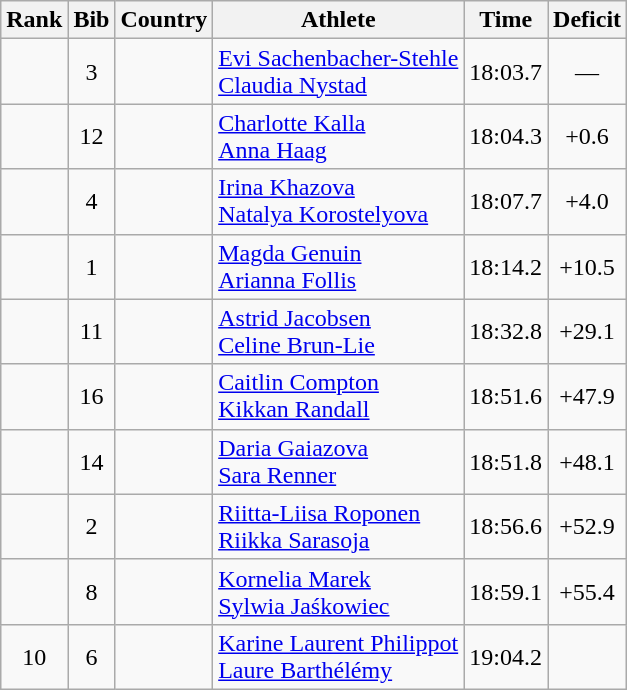<table class="wikitable sortable" style="text-align:center">
<tr>
<th>Rank</th>
<th>Bib</th>
<th>Country</th>
<th>Athlete</th>
<th>Time</th>
<th>Deficit</th>
</tr>
<tr>
<td></td>
<td>3</td>
<td align="left"></td>
<td align="left"><a href='#'>Evi Sachenbacher-Stehle</a><br><a href='#'>Claudia Nystad</a></td>
<td>18:03.7</td>
<td>—</td>
</tr>
<tr>
<td></td>
<td>12</td>
<td align="left"></td>
<td align="left"><a href='#'>Charlotte Kalla</a><br><a href='#'>Anna Haag</a></td>
<td>18:04.3</td>
<td>+0.6</td>
</tr>
<tr>
<td></td>
<td>4</td>
<td align="left"></td>
<td align="left"><a href='#'>Irina Khazova</a><br><a href='#'>Natalya Korostelyova</a></td>
<td>18:07.7</td>
<td>+4.0</td>
</tr>
<tr>
<td></td>
<td>1</td>
<td align="left"></td>
<td align="left"><a href='#'>Magda Genuin</a><br><a href='#'>Arianna Follis</a></td>
<td>18:14.2</td>
<td>+10.5</td>
</tr>
<tr>
<td></td>
<td>11</td>
<td align="left"></td>
<td align="left"><a href='#'>Astrid Jacobsen</a><br><a href='#'>Celine Brun-Lie</a></td>
<td>18:32.8</td>
<td>+29.1</td>
</tr>
<tr>
<td></td>
<td>16</td>
<td align="left"></td>
<td align="left"><a href='#'>Caitlin Compton</a><br><a href='#'>Kikkan Randall</a></td>
<td>18:51.6</td>
<td>+47.9</td>
</tr>
<tr>
<td></td>
<td>14</td>
<td align="left"></td>
<td align="left"><a href='#'>Daria Gaiazova</a><br><a href='#'>Sara Renner</a></td>
<td>18:51.8</td>
<td>+48.1</td>
</tr>
<tr>
<td></td>
<td>2</td>
<td align="left"></td>
<td align="left"><a href='#'>Riitta-Liisa Roponen</a><br><a href='#'>Riikka Sarasoja</a></td>
<td>18:56.6</td>
<td>+52.9</td>
</tr>
<tr>
<td></td>
<td>8</td>
<td align="left"></td>
<td align="left"><a href='#'>Kornelia Marek</a><br><a href='#'>Sylwia Jaśkowiec</a></td>
<td>18:59.1</td>
<td>+55.4</td>
</tr>
<tr>
<td>10</td>
<td>6</td>
<td align="left"></td>
<td align="left"><a href='#'>Karine Laurent Philippot</a><br><a href='#'>Laure Barthélémy</a></td>
<td>19:04.2</td>
<td></td>
</tr>
</table>
